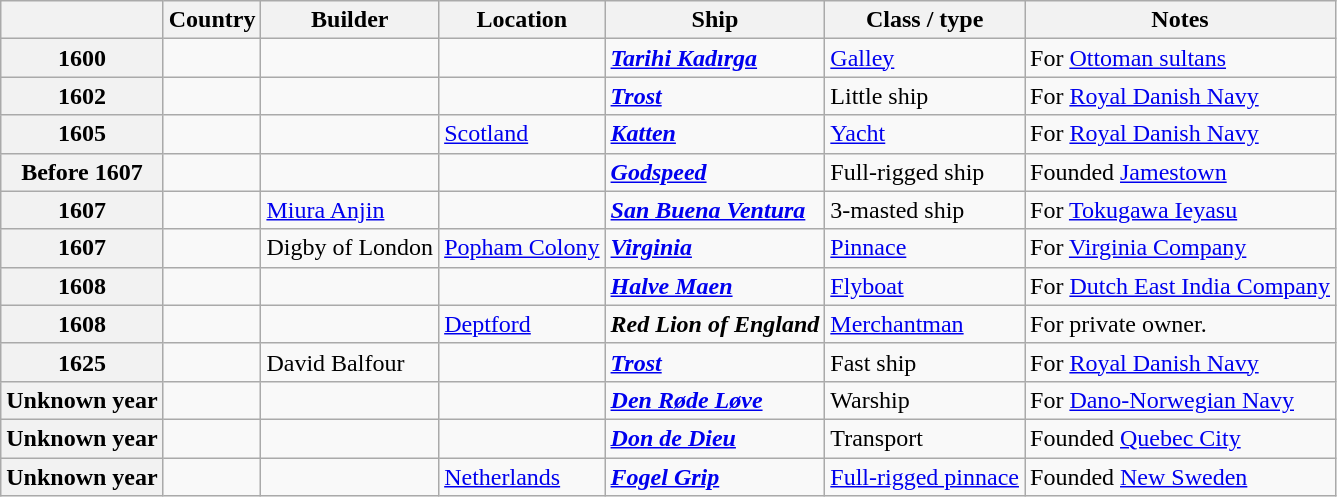<table class="wikitable sortable">
<tr>
<th></th>
<th>Country</th>
<th>Builder</th>
<th>Location</th>
<th>Ship</th>
<th>Class / type</th>
<th>Notes</th>
</tr>
<tr>
<th>1600</th>
<td></td>
<td></td>
<td></td>
<td><strong><em><a href='#'>Tarihi Kadırga</a></em></strong></td>
<td><a href='#'>Galley</a></td>
<td>For <a href='#'>Ottoman sultans</a></td>
</tr>
<tr>
<th>1602</th>
<td></td>
<td></td>
<td></td>
<td><strong><em><a href='#'>Trost</a></em></strong></td>
<td>Little ship</td>
<td>For <a href='#'>Royal Danish Navy</a></td>
</tr>
<tr>
<th>1605</th>
<td></td>
<td></td>
<td><a href='#'>Scotland</a></td>
<td><strong><em><a href='#'>Katten</a></em></strong></td>
<td><a href='#'>Yacht</a></td>
<td>For <a href='#'>Royal Danish Navy</a></td>
</tr>
<tr>
<th>Before 1607</th>
<td></td>
<td></td>
<td></td>
<td><strong><em><a href='#'>Godspeed</a></em></strong></td>
<td>Full-rigged ship</td>
<td>Founded <a href='#'>Jamestown</a></td>
</tr>
<tr>
<th>1607</th>
<td></td>
<td><a href='#'>Miura Anjin</a></td>
<td></td>
<td><strong><em><a href='#'>San Buena Ventura</a></em></strong></td>
<td>3-masted ship</td>
<td>For <a href='#'>Tokugawa Ieyasu</a></td>
</tr>
<tr>
<th>1607</th>
<td></td>
<td>Digby of London</td>
<td><a href='#'>Popham Colony</a></td>
<td><strong><em><a href='#'>Virginia</a></em></strong></td>
<td><a href='#'>Pinnace</a></td>
<td>For <a href='#'>Virginia Company</a></td>
</tr>
<tr>
<th>1608</th>
<td></td>
<td></td>
<td></td>
<td><strong><em><a href='#'>Halve Maen</a></em></strong></td>
<td><a href='#'>Flyboat</a></td>
<td>For <a href='#'>Dutch East India Company</a></td>
</tr>
<tr ---->
<th>1608</th>
<td></td>
<td></td>
<td><a href='#'>Deptford</a></td>
<td><strong><em>Red Lion of England</em></strong></td>
<td><a href='#'>Merchantman</a></td>
<td>For private owner.</td>
</tr>
<tr>
<th>1625</th>
<td></td>
<td>David Balfour</td>
<td></td>
<td><strong><em><a href='#'>Trost</a></em></strong></td>
<td>Fast ship</td>
<td>For <a href='#'>Royal Danish Navy</a></td>
</tr>
<tr>
<th>Unknown year</th>
<td></td>
<td></td>
<td></td>
<td><strong><em><a href='#'>Den Røde Løve</a></em></strong></td>
<td>Warship</td>
<td>For <a href='#'>Dano-Norwegian Navy</a></td>
</tr>
<tr>
<th>Unknown year</th>
<td></td>
<td></td>
<td></td>
<td><strong><em><a href='#'>Don de Dieu</a></em></strong></td>
<td>Transport</td>
<td>Founded <a href='#'>Quebec City</a></td>
</tr>
<tr>
<th>Unknown year</th>
<td></td>
<td></td>
<td><a href='#'>Netherlands</a></td>
<td><strong><em><a href='#'>Fogel Grip</a></em></strong></td>
<td><a href='#'>Full-rigged pinnace</a></td>
<td>Founded <a href='#'>New Sweden</a></td>
</tr>
</table>
